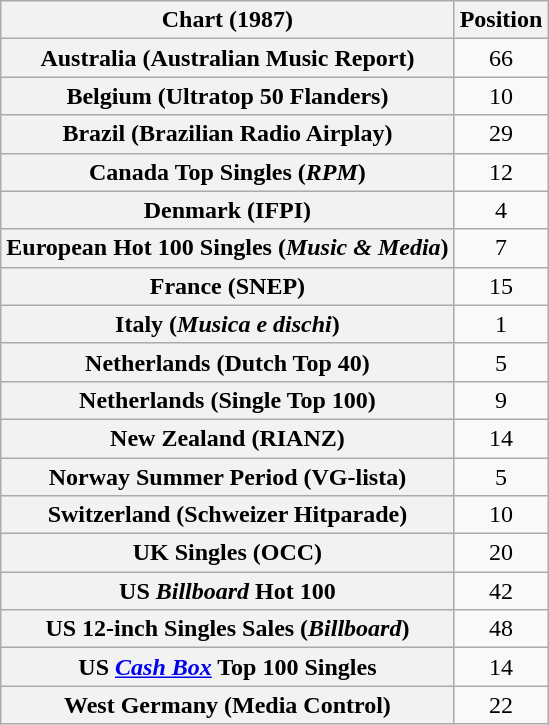<table class="wikitable sortable plainrowheaders" style="text-align:center">
<tr>
<th scope="col">Chart (1987)</th>
<th scope="col">Position</th>
</tr>
<tr>
<th scope="row">Australia (Australian Music Report)</th>
<td>66</td>
</tr>
<tr>
<th scope="row">Belgium (Ultratop 50 Flanders)</th>
<td>10</td>
</tr>
<tr>
<th scope="row">Brazil (Brazilian Radio Airplay)</th>
<td>29</td>
</tr>
<tr>
<th scope="row">Canada Top Singles (<em>RPM</em>)</th>
<td>12</td>
</tr>
<tr>
<th scope="row">Denmark (IFPI)</th>
<td>4</td>
</tr>
<tr>
<th scope="row">European Hot 100 Singles (<em>Music & Media</em>)</th>
<td align="center">7</td>
</tr>
<tr>
<th scope="row">France (SNEP)</th>
<td>15</td>
</tr>
<tr>
<th scope="row">Italy (<em>Musica e dischi</em>)</th>
<td align="center">1</td>
</tr>
<tr>
<th scope="row">Netherlands (Dutch Top 40)</th>
<td>5</td>
</tr>
<tr>
<th scope="row">Netherlands (Single Top 100)</th>
<td>9</td>
</tr>
<tr>
<th scope="row">New Zealand (RIANZ)</th>
<td>14</td>
</tr>
<tr>
<th scope="row">Norway Summer Period (VG-lista)</th>
<td>5</td>
</tr>
<tr>
<th scope="row">Switzerland (Schweizer Hitparade)</th>
<td>10</td>
</tr>
<tr>
<th scope="row">UK Singles (OCC)</th>
<td>20</td>
</tr>
<tr>
<th scope="row">US <em>Billboard</em> Hot 100</th>
<td>42</td>
</tr>
<tr>
<th scope="row">US 12-inch Singles Sales (<em>Billboard</em>)</th>
<td>48</td>
</tr>
<tr>
<th scope="row">US <em><a href='#'>Cash Box</a></em> Top 100 Singles</th>
<td>14</td>
</tr>
<tr>
<th scope="row">West Germany (Media Control)</th>
<td>22</td>
</tr>
</table>
